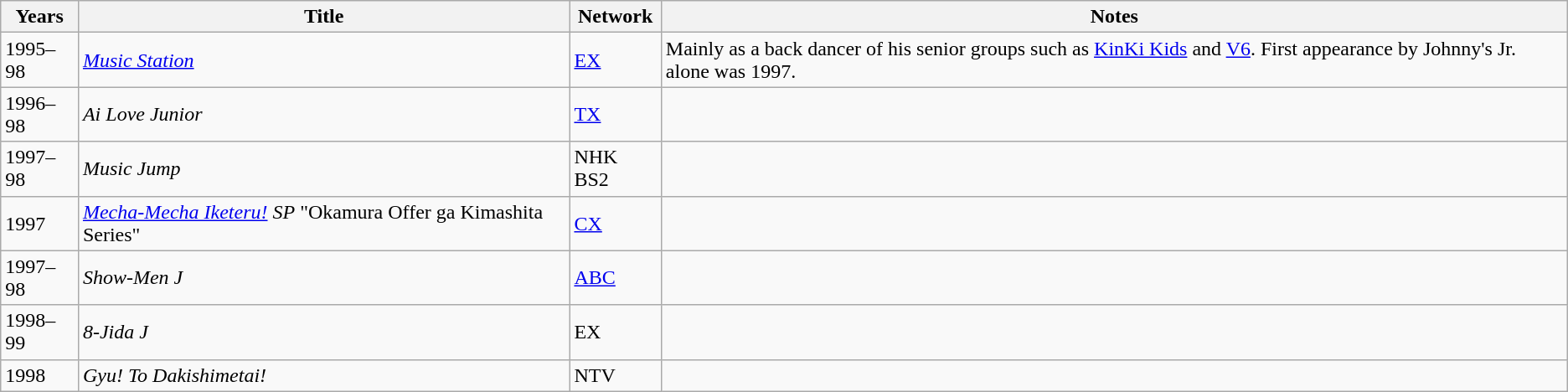<table class="wikitable">
<tr>
<th>Years</th>
<th>Title</th>
<th>Network</th>
<th>Notes</th>
</tr>
<tr>
<td>1995–98</td>
<td><em><a href='#'>Music Station</a></em></td>
<td><a href='#'>EX</a></td>
<td>Mainly as a back dancer of his senior groups such as <a href='#'>KinKi Kids</a> and <a href='#'>V6</a>. First appearance by Johnny's Jr. alone was 1997.</td>
</tr>
<tr>
<td>1996–98</td>
<td><em>Ai Love Junior</em></td>
<td><a href='#'>TX</a></td>
<td></td>
</tr>
<tr>
<td>1997–98</td>
<td><em>Music Jump</em></td>
<td>NHK BS2</td>
<td></td>
</tr>
<tr>
<td>1997</td>
<td><em><a href='#'>Mecha-Mecha Iketeru!</a> SP</em> "Okamura Offer ga Kimashita Series"</td>
<td><a href='#'>CX</a></td>
<td></td>
</tr>
<tr>
<td>1997–98</td>
<td><em>Show-Men J</em></td>
<td><a href='#'>ABC</a></td>
<td></td>
</tr>
<tr>
<td>1998–99</td>
<td><em>8-Jida J</em></td>
<td>EX</td>
<td></td>
</tr>
<tr>
<td>1998</td>
<td><em>Gyu! To Dakishimetai!</em></td>
<td>NTV</td>
<td></td>
</tr>
</table>
